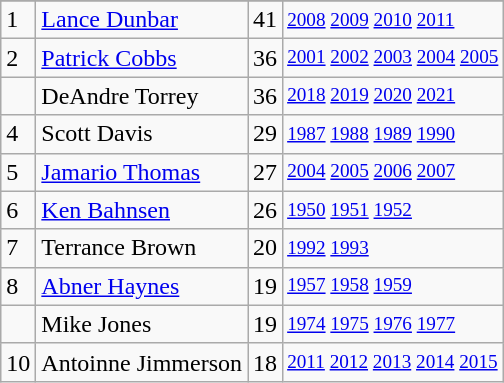<table class="wikitable">
<tr>
</tr>
<tr>
<td>1</td>
<td><a href='#'>Lance Dunbar</a></td>
<td>41</td>
<td style="font-size:80%;"><a href='#'>2008</a> <a href='#'>2009</a> <a href='#'>2010</a> <a href='#'>2011</a></td>
</tr>
<tr>
<td>2</td>
<td><a href='#'>Patrick Cobbs</a></td>
<td>36</td>
<td style="font-size:80%;"><a href='#'>2001</a> <a href='#'>2002</a> <a href='#'>2003</a> <a href='#'>2004</a> <a href='#'>2005</a></td>
</tr>
<tr>
<td></td>
<td>DeAndre Torrey</td>
<td>36</td>
<td style="font-size:80%;"><a href='#'>2018</a> <a href='#'>2019</a> <a href='#'>2020</a> <a href='#'>2021</a></td>
</tr>
<tr>
<td>4</td>
<td>Scott Davis</td>
<td>29</td>
<td style="font-size:80%;"><a href='#'>1987</a> <a href='#'>1988</a> <a href='#'>1989</a> <a href='#'>1990</a></td>
</tr>
<tr>
<td>5</td>
<td><a href='#'>Jamario Thomas</a></td>
<td>27</td>
<td style="font-size:80%;"><a href='#'>2004</a> <a href='#'>2005</a> <a href='#'>2006</a> <a href='#'>2007</a></td>
</tr>
<tr>
<td>6</td>
<td><a href='#'>Ken Bahnsen</a></td>
<td>26</td>
<td style="font-size:80%;"><a href='#'>1950</a> <a href='#'>1951</a> <a href='#'>1952</a></td>
</tr>
<tr>
<td>7</td>
<td>Terrance Brown</td>
<td>20</td>
<td style="font-size:80%;"><a href='#'>1992</a> <a href='#'>1993</a></td>
</tr>
<tr>
<td>8</td>
<td><a href='#'>Abner Haynes</a></td>
<td>19</td>
<td style="font-size:80%;"><a href='#'>1957</a> <a href='#'>1958</a> <a href='#'>1959</a></td>
</tr>
<tr>
<td></td>
<td>Mike Jones</td>
<td>19</td>
<td style="font-size:80%;"><a href='#'>1974</a> <a href='#'>1975</a> <a href='#'>1976</a> <a href='#'>1977</a></td>
</tr>
<tr>
<td>10</td>
<td>Antoinne Jimmerson</td>
<td>18</td>
<td style="font-size:80%;"><a href='#'>2011</a> <a href='#'>2012</a> <a href='#'>2013</a> <a href='#'>2014</a> <a href='#'>2015</a></td>
</tr>
</table>
